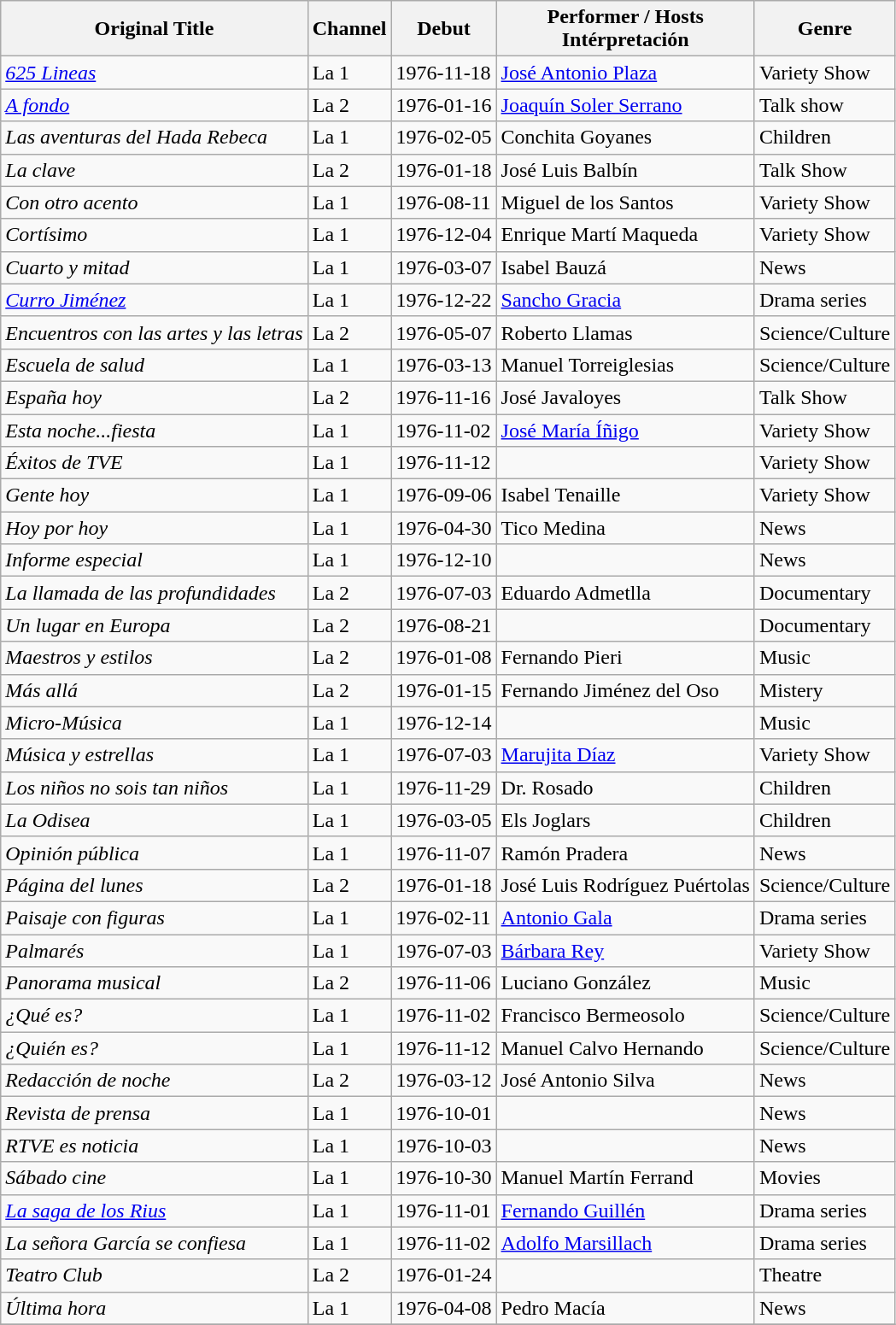<table class="wikitable sortable">
<tr>
<th>Original Title</th>
<th>Channel</th>
<th>Debut</th>
<th>Performer / Hosts <br>Intérpretación</th>
<th>Genre</th>
</tr>
<tr>
<td><em><a href='#'>625 Lineas</a></em></td>
<td>La 1</td>
<td>1976-11-18</td>
<td><a href='#'>José Antonio Plaza</a></td>
<td>Variety Show</td>
</tr>
<tr>
<td><em><a href='#'>A fondo</a></em></td>
<td>La 2</td>
<td>1976-01-16</td>
<td><a href='#'>Joaquín Soler Serrano</a></td>
<td>Talk show</td>
</tr>
<tr>
<td><em>Las aventuras del Hada Rebeca</em></td>
<td>La 1</td>
<td>1976-02-05</td>
<td>Conchita Goyanes</td>
<td>Children</td>
</tr>
<tr>
<td><em>La clave</em></td>
<td>La 2</td>
<td>1976-01-18</td>
<td>José Luis Balbín</td>
<td>Talk Show</td>
</tr>
<tr>
<td><em>Con otro acento</em></td>
<td>La 1</td>
<td>1976-08-11</td>
<td>Miguel de los Santos</td>
<td>Variety Show</td>
</tr>
<tr>
<td><em>Cortísimo</em></td>
<td>La 1</td>
<td>1976-12-04</td>
<td>Enrique Martí Maqueda</td>
<td>Variety Show</td>
</tr>
<tr>
<td><em>Cuarto y mitad</em></td>
<td>La 1</td>
<td>1976-03-07</td>
<td>Isabel Bauzá</td>
<td>News</td>
</tr>
<tr>
<td><em><a href='#'>Curro Jiménez</a></em></td>
<td>La 1</td>
<td>1976-12-22</td>
<td><a href='#'>Sancho Gracia</a></td>
<td>Drama series</td>
</tr>
<tr>
<td><em>Encuentros con las artes y las letras</em></td>
<td>La 2</td>
<td>1976-05-07</td>
<td>Roberto Llamas</td>
<td>Science/Culture</td>
</tr>
<tr>
<td><em>Escuela de salud</em></td>
<td>La 1</td>
<td>1976-03-13</td>
<td>Manuel Torreiglesias</td>
<td>Science/Culture</td>
</tr>
<tr>
<td><em>España hoy</em></td>
<td>La 2</td>
<td>1976-11-16</td>
<td>José Javaloyes</td>
<td>Talk Show</td>
</tr>
<tr>
<td><em>Esta noche...fiesta</em></td>
<td>La 1</td>
<td>1976-11-02</td>
<td><a href='#'>José María Íñigo</a></td>
<td>Variety Show</td>
</tr>
<tr>
<td><em>Éxitos de TVE</em></td>
<td>La 1</td>
<td>1976-11-12</td>
<td></td>
<td>Variety Show</td>
</tr>
<tr>
<td><em>Gente hoy</em></td>
<td>La 1</td>
<td>1976-09-06</td>
<td>Isabel Tenaille</td>
<td>Variety Show</td>
</tr>
<tr>
<td><em>Hoy por hoy</em></td>
<td>La 1</td>
<td>1976-04-30</td>
<td>Tico Medina</td>
<td>News</td>
</tr>
<tr>
<td><em>Informe especial</em></td>
<td>La 1</td>
<td>1976-12-10</td>
<td></td>
<td>News</td>
</tr>
<tr>
<td><em>La llamada de las profundidades</em></td>
<td>La 2</td>
<td>1976-07-03</td>
<td>Eduardo Admetlla</td>
<td>Documentary</td>
</tr>
<tr>
<td><em>Un lugar en Europa</em></td>
<td>La 2</td>
<td>1976-08-21</td>
<td></td>
<td>Documentary</td>
</tr>
<tr>
<td><em>Maestros y estilos</em></td>
<td>La 2</td>
<td>1976-01-08</td>
<td>Fernando Pieri</td>
<td>Music</td>
</tr>
<tr>
<td><em>Más allá</em></td>
<td>La 2</td>
<td>1976-01-15</td>
<td>Fernando Jiménez del Oso</td>
<td>Mistery</td>
</tr>
<tr>
<td><em>Micro-Música</em></td>
<td>La 1</td>
<td>1976-12-14</td>
<td></td>
<td>Music</td>
</tr>
<tr>
<td><em>Música y estrellas</em></td>
<td>La 1</td>
<td>1976-07-03</td>
<td><a href='#'>Marujita Díaz</a></td>
<td>Variety Show</td>
</tr>
<tr>
<td><em>Los niños no sois tan niños</em></td>
<td>La 1</td>
<td>1976-11-29</td>
<td>Dr. Rosado</td>
<td>Children</td>
</tr>
<tr>
<td><em>La Odisea</em></td>
<td>La 1</td>
<td>1976-03-05</td>
<td>Els Joglars</td>
<td>Children</td>
</tr>
<tr>
<td><em>Opinión pública</em></td>
<td>La 1</td>
<td>1976-11-07</td>
<td>Ramón Pradera</td>
<td>News</td>
</tr>
<tr>
<td><em>Página del lunes</em></td>
<td>La 2</td>
<td>1976-01-18</td>
<td>José Luis Rodríguez Puértolas</td>
<td>Science/Culture</td>
</tr>
<tr>
<td><em>Paisaje con figuras</em></td>
<td>La 1</td>
<td>1976-02-11</td>
<td><a href='#'>Antonio Gala</a></td>
<td>Drama series</td>
</tr>
<tr>
<td><em>Palmarés</em></td>
<td>La 1</td>
<td>1976-07-03</td>
<td><a href='#'>Bárbara Rey</a></td>
<td>Variety Show</td>
</tr>
<tr>
<td><em>Panorama musical</em></td>
<td>La 2</td>
<td>1976-11-06</td>
<td>Luciano González</td>
<td>Music</td>
</tr>
<tr>
<td><em>¿Qué es?</em></td>
<td>La 1</td>
<td>1976-11-02</td>
<td>Francisco Bermeosolo</td>
<td>Science/Culture</td>
</tr>
<tr>
<td><em>¿Quién es?</em></td>
<td>La 1</td>
<td>1976-11-12</td>
<td>Manuel Calvo Hernando</td>
<td>Science/Culture</td>
</tr>
<tr>
<td><em>Redacción de noche</em></td>
<td>La 2</td>
<td>1976-03-12</td>
<td>José Antonio Silva</td>
<td>News</td>
</tr>
<tr>
<td><em>Revista de prensa</em></td>
<td>La 1</td>
<td>1976-10-01</td>
<td></td>
<td>News</td>
</tr>
<tr>
<td><em>RTVE es noticia</em></td>
<td>La 1</td>
<td>1976-10-03</td>
<td></td>
<td>News</td>
</tr>
<tr>
<td><em>Sábado cine</em></td>
<td>La 1</td>
<td>1976-10-30</td>
<td>Manuel Martín Ferrand</td>
<td>Movies</td>
</tr>
<tr>
<td><em><a href='#'>La saga de los Rius</a></em></td>
<td>La 1</td>
<td>1976-11-01</td>
<td><a href='#'>Fernando Guillén</a></td>
<td>Drama series</td>
</tr>
<tr>
<td><em>La señora García se confiesa</em></td>
<td>La 1</td>
<td>1976-11-02</td>
<td><a href='#'>Adolfo Marsillach</a></td>
<td>Drama series</td>
</tr>
<tr>
<td><em>Teatro Club</em></td>
<td>La 2</td>
<td>1976-01-24</td>
<td></td>
<td>Theatre</td>
</tr>
<tr>
<td><em>Última hora</em></td>
<td>La 1</td>
<td>1976-04-08</td>
<td>Pedro Macía</td>
<td>News</td>
</tr>
<tr>
</tr>
</table>
